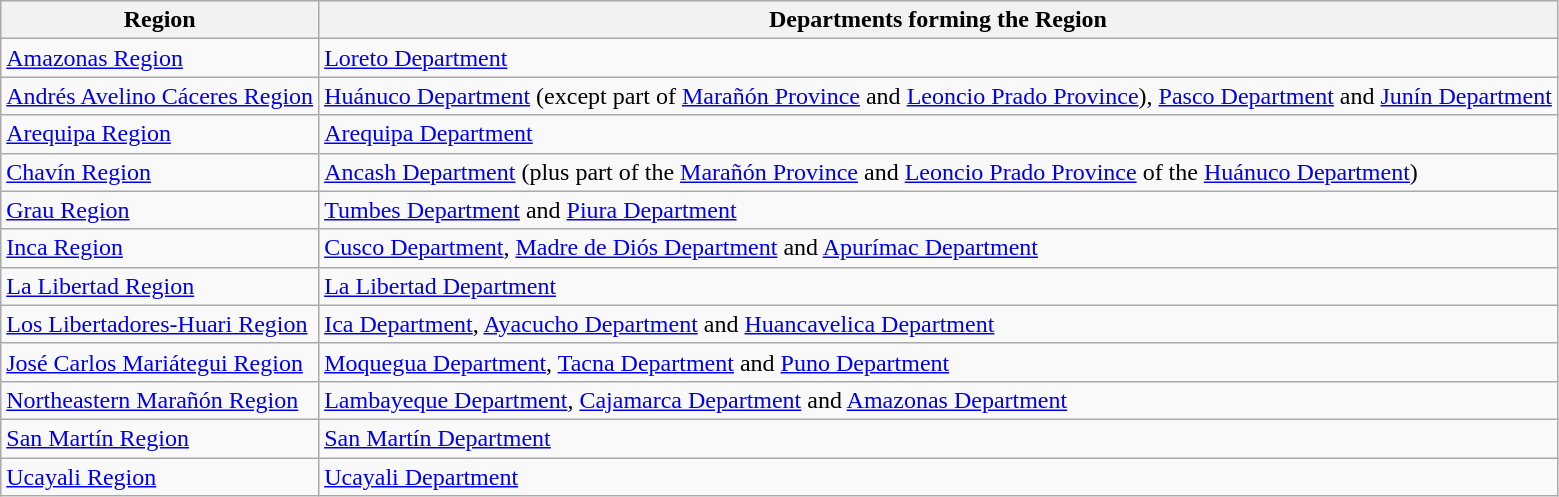<table class="wikitable">
<tr bgcolor="#ececec" style="text-align:center;">
<th>Region</th>
<th>Departments forming the Region</th>
</tr>
<tr>
<td><a href='#'>Amazonas Region</a></td>
<td><a href='#'>Loreto Department</a></td>
</tr>
<tr>
<td><a href='#'>Andrés Avelino Cáceres Region</a></td>
<td><a href='#'>Huánuco Department</a> (except part of <a href='#'>Marañón Province</a> and <a href='#'>Leoncio Prado Province</a>), <a href='#'>Pasco Department</a> and <a href='#'>Junín Department</a></td>
</tr>
<tr>
<td><a href='#'>Arequipa Region</a></td>
<td><a href='#'>Arequipa Department</a></td>
</tr>
<tr>
<td><a href='#'>Chavín Region</a></td>
<td><a href='#'>Ancash Department</a> (plus part of the <a href='#'>Marañón Province</a> and <a href='#'>Leoncio Prado Province</a> of the <a href='#'>Huánuco Department</a>)</td>
</tr>
<tr>
<td><a href='#'>Grau Region</a></td>
<td><a href='#'>Tumbes Department</a> and <a href='#'>Piura Department</a></td>
</tr>
<tr>
<td><a href='#'>Inca Region</a></td>
<td><a href='#'>Cusco Department</a>, <a href='#'>Madre de Diós Department</a> and <a href='#'>Apurímac Department</a></td>
</tr>
<tr>
<td><a href='#'>La Libertad Region</a></td>
<td><a href='#'>La Libertad Department</a></td>
</tr>
<tr>
<td><a href='#'>Los Libertadores-Huari Region</a></td>
<td><a href='#'>Ica Department</a>, <a href='#'>Ayacucho Department</a> and <a href='#'>Huancavelica Department</a></td>
</tr>
<tr>
<td><a href='#'>José Carlos Mariátegui Region</a></td>
<td><a href='#'>Moquegua Department</a>, <a href='#'>Tacna Department</a> and <a href='#'>Puno Department</a></td>
</tr>
<tr>
<td><a href='#'>Northeastern Marañón Region</a></td>
<td><a href='#'>Lambayeque Department</a>, <a href='#'>Cajamarca Department</a> and <a href='#'>Amazonas Department</a></td>
</tr>
<tr>
<td><a href='#'>San Martín Region</a></td>
<td><a href='#'>San Martín Department</a></td>
</tr>
<tr>
<td><a href='#'>Ucayali Region</a></td>
<td><a href='#'>Ucayali Department</a></td>
</tr>
</table>
